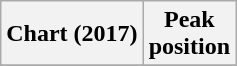<table class="wikitable sortable plainrowheaders" style="text-align:center">
<tr>
<th scope="col">Chart (2017)</th>
<th scope="col">Peak<br>position</th>
</tr>
<tr>
</tr>
</table>
